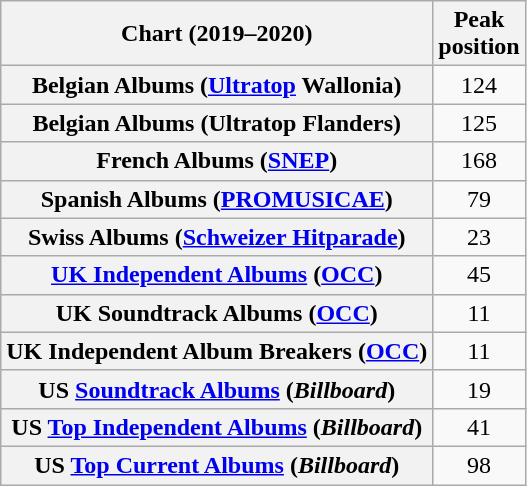<table class="wikitable plainrowheaders sortable" style="text-align:center;">
<tr>
<th scope="col">Chart (2019–2020)</th>
<th scope="col">Peak<br>position</th>
</tr>
<tr>
<th scope="row">Belgian Albums (<a href='#'>Ultratop</a> Wallonia)</th>
<td>124</td>
</tr>
<tr>
<th scope="row">Belgian Albums (Ultratop Flanders)</th>
<td>125</td>
</tr>
<tr>
<th scope="row">French Albums (<a href='#'>SNEP</a>)</th>
<td>168</td>
</tr>
<tr>
<th scope="row">Spanish Albums (<a href='#'>PROMUSICAE</a>)</th>
<td>79</td>
</tr>
<tr>
<th scope="row">Swiss Albums (<a href='#'>Schweizer Hitparade</a>)</th>
<td>23</td>
</tr>
<tr>
<th scope="row"><a href='#'>UK Independent Albums</a> (<a href='#'>OCC</a>)</th>
<td>45</td>
</tr>
<tr>
<th scope="row">UK Soundtrack Albums (<a href='#'>OCC</a>)</th>
<td>11</td>
</tr>
<tr>
<th scope="row">UK Independent Album Breakers (<a href='#'>OCC</a>)</th>
<td>11</td>
</tr>
<tr>
<th scope="row">US <a href='#'>Soundtrack Albums</a> (<em>Billboard</em>)</th>
<td>19</td>
</tr>
<tr>
<th scope="row">US <a href='#'>Top Independent Albums</a> (<em>Billboard</em>)</th>
<td>41</td>
</tr>
<tr>
<th scope="row">US <a href='#'>Top Current Albums</a> (<em>Billboard</em>)</th>
<td>98</td>
</tr>
</table>
